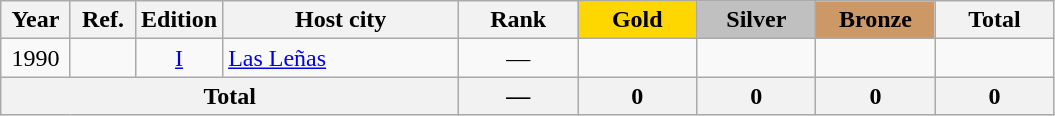<table class="wikitable sortable" style="text-align:center;">
<tr>
<th scope="col"> Year </th>
<th scope="col" class="unsortable"> Ref. </th>
<th scope="col">Edition</th>
<th scope="col" style="width:150px;">Host city</th>
<th scope="col" style="width:4.5em;"> Rank </th>
<th scope="col" style="width:4.5em; background:gold">Gold</th>
<th scope="col" style="width:4.5em; background:silver">Silver</th>
<th scope="col" style="width:4.5em; background:#cc9966">Bronze</th>
<th scope="col" style="width:4.5em;">Total</th>
</tr>
<tr>
<td>1990</td>
<td></td>
<td><a href='#'>I</a></td>
<td align=left> <a href='#'>Las Leñas</a></td>
<td>—</td>
<td></td>
<td></td>
<td></td>
<td></td>
</tr>
<tr class="sortbottom">
<th colspan=4>Total</th>
<th>—</th>
<th>0</th>
<th>0</th>
<th>0</th>
<th>0</th>
</tr>
</table>
